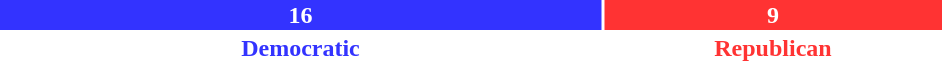<table style="width:50%">
<tr>
<td scope="row" colspan="3" style="text-align:center"></td>
</tr>
<tr>
<td scope="row" style="background:#33F; width:64%; text-align:center; color:white"><strong>16</strong></td>
<td style="background:#F33; width:36%; text-align:center; color:white"><strong>9</strong></td>
</tr>
<tr>
<td scope="row" style="text-align:center; color:#33F"><strong>Democratic</strong></td>
<td style="text-align:center; color:#F33"><strong>Republican</strong></td>
</tr>
</table>
